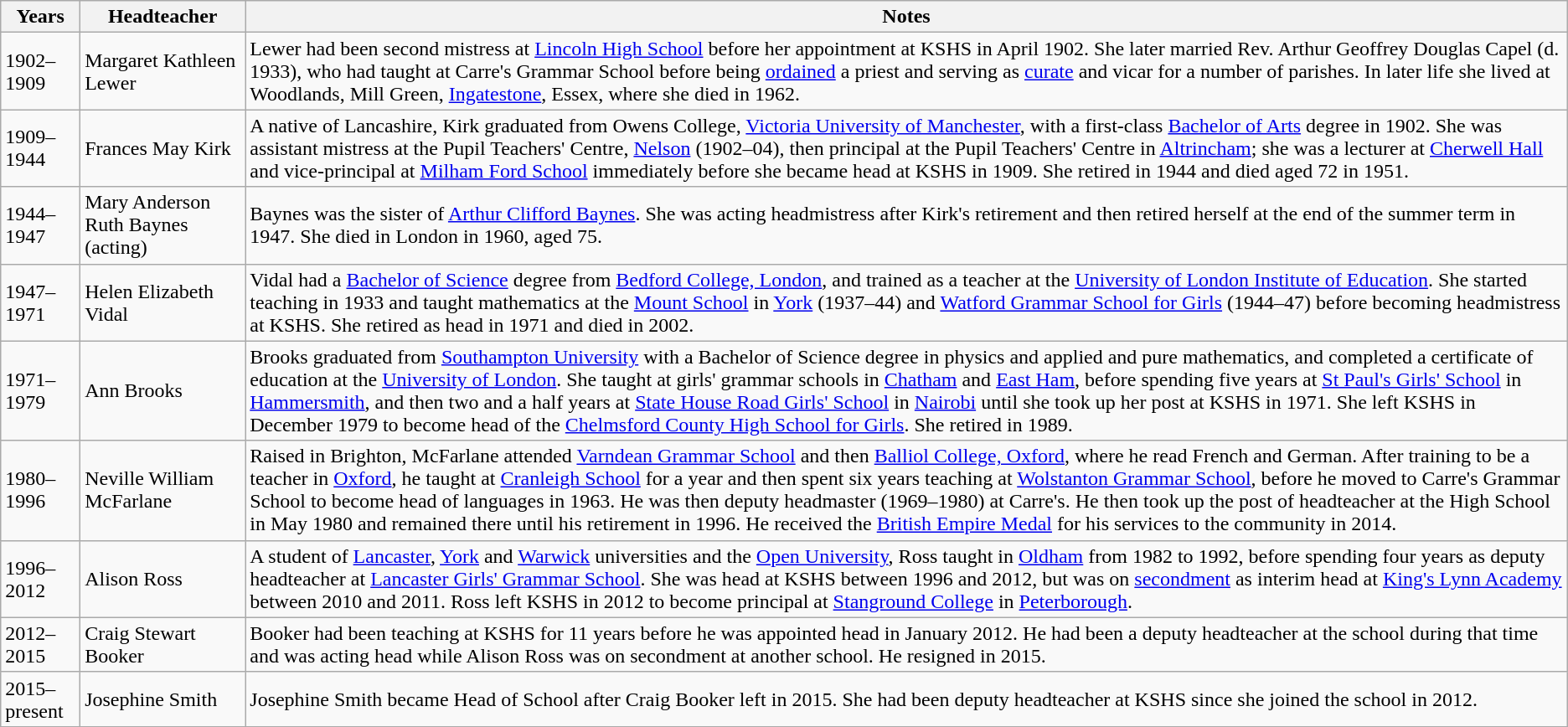<table class="wikitable">
<tr>
<th>Years</th>
<th>Headteacher</th>
<th>Notes</th>
</tr>
<tr>
<td>1902–1909</td>
<td>Margaret Kathleen Lewer</td>
<td>Lewer had been second mistress at <a href='#'>Lincoln High School</a> before her appointment at KSHS in April 1902. She later married Rev. Arthur Geoffrey Douglas Capel (d. 1933), who had taught at Carre's Grammar School before being <a href='#'>ordained</a> a priest and serving as <a href='#'>curate</a> and vicar for a number of parishes. In later life she lived at Woodlands, Mill Green, <a href='#'>Ingatestone</a>, Essex, where she died in 1962.</td>
</tr>
<tr>
<td>1909–1944</td>
<td>Frances May Kirk</td>
<td>A native of Lancashire, Kirk graduated from Owens College, <a href='#'>Victoria University of Manchester</a>, with a first-class <a href='#'>Bachelor of Arts</a> degree in 1902. She was assistant mistress at the Pupil Teachers' Centre, <a href='#'>Nelson</a> (1902–04), then principal at the Pupil Teachers' Centre in <a href='#'>Altrincham</a>; she was a lecturer at <a href='#'>Cherwell Hall</a> and vice-principal at <a href='#'>Milham Ford School</a> immediately before she became head at KSHS in 1909. She retired in 1944 and died aged 72 in 1951.</td>
</tr>
<tr>
<td>1944–1947</td>
<td>Mary Anderson Ruth Baynes (acting)</td>
<td>Baynes was the sister of <a href='#'>Arthur Clifford Baynes</a>. She was acting headmistress after Kirk's retirement and then retired herself at the end of the summer term in 1947. She died in London in 1960, aged 75.</td>
</tr>
<tr>
<td>1947–1971</td>
<td>Helen Elizabeth Vidal</td>
<td>Vidal had a <a href='#'>Bachelor of Science</a> degree from <a href='#'>Bedford College, London</a>, and trained as a teacher at the <a href='#'>University of London Institute of Education</a>. She started teaching in 1933 and taught mathematics at the <a href='#'>Mount School</a> in <a href='#'>York</a> (1937–44) and <a href='#'>Watford Grammar School for Girls</a> (1944–47) before becoming headmistress at KSHS. She retired as head in 1971 and died in 2002.</td>
</tr>
<tr>
<td>1971–1979</td>
<td>Ann Brooks</td>
<td>Brooks graduated from <a href='#'>Southampton University</a> with a Bachelor of Science degree in physics and applied and pure mathematics, and completed a certificate of education at the <a href='#'>University of London</a>. She taught at girls' grammar schools in <a href='#'>Chatham</a> and <a href='#'>East Ham</a>, before spending five years at <a href='#'>St Paul's Girls' School</a> in <a href='#'>Hammersmith</a>, and then two and a half years at <a href='#'>State House Road Girls' School</a> in <a href='#'>Nairobi</a> until she took up her post at KSHS in 1971. She left KSHS in December 1979 to become head of the <a href='#'>Chelmsford County High School for Girls</a>. She retired in 1989.</td>
</tr>
<tr>
<td>1980–1996</td>
<td>Neville William McFarlane</td>
<td>Raised in Brighton, McFarlane attended <a href='#'>Varndean Grammar School</a> and then <a href='#'>Balliol College, Oxford</a>, where he read French and German. After training to be a teacher in <a href='#'>Oxford</a>, he taught at <a href='#'>Cranleigh School</a> for a year and then spent six years teaching at <a href='#'>Wolstanton Grammar School</a>, before he moved to Carre's Grammar School to become head of languages in 1963. He was then deputy headmaster (1969–1980) at Carre's. He then took up the post of headteacher at the High School in May 1980 and remained there until his retirement in 1996. He received the <a href='#'>British Empire Medal</a> for his services to the community in 2014.</td>
</tr>
<tr>
<td>1996–2012</td>
<td>Alison Ross</td>
<td>A student of <a href='#'>Lancaster</a>, <a href='#'>York</a> and <a href='#'>Warwick</a> universities and the <a href='#'>Open University</a>, Ross taught in <a href='#'>Oldham</a> from 1982 to 1992, before spending four years as deputy headteacher at <a href='#'>Lancaster Girls' Grammar School</a>. She was head at KSHS between 1996 and 2012, but was on <a href='#'>secondment</a> as interim head at <a href='#'>King's Lynn Academy</a> between 2010 and 2011. Ross left KSHS in 2012 to become principal at <a href='#'>Stanground College</a> in <a href='#'>Peterborough</a>.</td>
</tr>
<tr>
<td>2012–2015</td>
<td>Craig Stewart Booker</td>
<td>Booker had been teaching at KSHS for 11 years before he was appointed head in January 2012. He had been a deputy headteacher at the school during that time and was acting head while Alison Ross was on secondment at another school. He resigned in 2015.</td>
</tr>
<tr>
<td>2015–present</td>
<td>Josephine Smith</td>
<td>Josephine Smith became Head of School after Craig Booker left in 2015. She had been deputy headteacher at KSHS since she joined the school in 2012.</td>
</tr>
</table>
